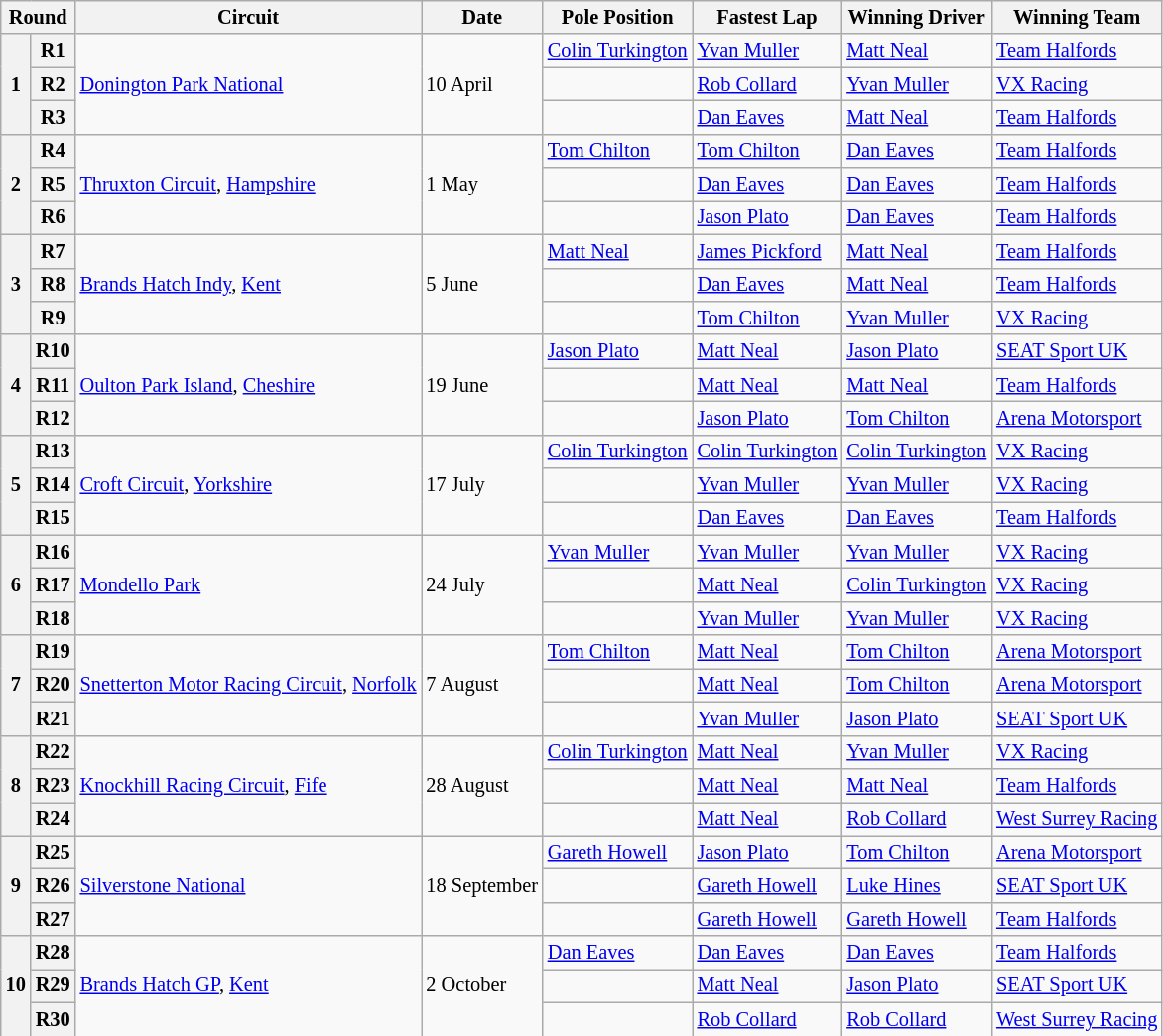<table class="wikitable" style="font-size: 85%">
<tr>
<th colspan=2>Round</th>
<th>Circuit</th>
<th>Date</th>
<th>Pole Position</th>
<th>Fastest Lap</th>
<th>Winning Driver</th>
<th>Winning Team</th>
</tr>
<tr>
<th rowspan=3>1</th>
<th>R1</th>
<td rowspan=3><a href='#'> Donington Park National</a></td>
<td rowspan=3>10 April</td>
<td> <a href='#'>Colin Turkington</a></td>
<td> <a href='#'>Yvan Muller</a></td>
<td> <a href='#'>Matt Neal</a></td>
<td><a href='#'>Team Halfords</a></td>
</tr>
<tr>
<th>R2</th>
<td></td>
<td> <a href='#'>Rob Collard</a></td>
<td> <a href='#'>Yvan Muller</a></td>
<td><a href='#'>VX Racing</a></td>
</tr>
<tr>
<th>R3</th>
<td></td>
<td> <a href='#'>Dan Eaves</a></td>
<td> <a href='#'>Matt Neal</a></td>
<td><a href='#'>Team Halfords</a></td>
</tr>
<tr>
<th rowspan=3>2</th>
<th>R4</th>
<td rowspan=3><a href='#'>Thruxton Circuit</a>, <a href='#'>Hampshire</a></td>
<td rowspan=3>1 May</td>
<td> <a href='#'>Tom Chilton</a></td>
<td> <a href='#'>Tom Chilton</a></td>
<td> <a href='#'>Dan Eaves</a></td>
<td><a href='#'>Team Halfords</a></td>
</tr>
<tr>
<th>R5</th>
<td></td>
<td> <a href='#'>Dan Eaves</a></td>
<td> <a href='#'>Dan Eaves</a></td>
<td><a href='#'>Team Halfords</a></td>
</tr>
<tr>
<th>R6</th>
<td></td>
<td> <a href='#'>Jason Plato</a></td>
<td> <a href='#'>Dan Eaves</a></td>
<td><a href='#'>Team Halfords</a></td>
</tr>
<tr>
<th rowspan=3>3</th>
<th>R7</th>
<td rowspan=3><a href='#'>Brands Hatch Indy</a>, <a href='#'>Kent</a></td>
<td rowspan=3>5 June</td>
<td> <a href='#'>Matt Neal</a></td>
<td> <a href='#'>James Pickford</a></td>
<td> <a href='#'>Matt Neal</a></td>
<td><a href='#'>Team Halfords</a></td>
</tr>
<tr>
<th>R8</th>
<td></td>
<td> <a href='#'>Dan Eaves</a></td>
<td> <a href='#'>Matt Neal</a></td>
<td><a href='#'>Team Halfords</a></td>
</tr>
<tr>
<th>R9</th>
<td></td>
<td> <a href='#'>Tom Chilton</a></td>
<td> <a href='#'>Yvan Muller</a></td>
<td><a href='#'>VX Racing</a></td>
</tr>
<tr>
<th rowspan=3>4</th>
<th>R10</th>
<td rowspan=3><a href='#'>Oulton Park Island</a>, <a href='#'>Cheshire</a></td>
<td rowspan=3>19 June</td>
<td> <a href='#'>Jason Plato</a></td>
<td> <a href='#'>Matt Neal</a></td>
<td> <a href='#'>Jason Plato</a></td>
<td><a href='#'>SEAT Sport UK</a></td>
</tr>
<tr>
<th>R11</th>
<td></td>
<td> <a href='#'>Matt Neal</a></td>
<td> <a href='#'>Matt Neal</a></td>
<td><a href='#'>Team Halfords</a></td>
</tr>
<tr>
<th>R12</th>
<td></td>
<td> <a href='#'>Jason Plato</a></td>
<td> <a href='#'>Tom Chilton</a></td>
<td><a href='#'>Arena Motorsport</a></td>
</tr>
<tr>
<th rowspan=3>5</th>
<th>R13</th>
<td rowspan=3><a href='#'>Croft Circuit</a>, <a href='#'>Yorkshire</a></td>
<td rowspan=3>17 July</td>
<td nowrap> <a href='#'>Colin Turkington</a></td>
<td nowrap> <a href='#'>Colin Turkington</a></td>
<td nowrap> <a href='#'>Colin Turkington</a></td>
<td><a href='#'>VX Racing</a></td>
</tr>
<tr>
<th>R14</th>
<td></td>
<td> <a href='#'>Yvan Muller</a></td>
<td> <a href='#'>Yvan Muller</a></td>
<td><a href='#'>VX Racing</a></td>
</tr>
<tr>
<th>R15</th>
<td></td>
<td> <a href='#'>Dan Eaves</a></td>
<td> <a href='#'>Dan Eaves</a></td>
<td><a href='#'>Team Halfords</a></td>
</tr>
<tr>
<th rowspan=3>6</th>
<th>R16</th>
<td rowspan=3><a href='#'>Mondello Park</a></td>
<td rowspan=3>24 July</td>
<td> <a href='#'>Yvan Muller</a></td>
<td> <a href='#'>Yvan Muller</a></td>
<td> <a href='#'>Yvan Muller</a></td>
<td><a href='#'>VX Racing</a></td>
</tr>
<tr>
<th>R17</th>
<td></td>
<td> <a href='#'>Matt Neal</a></td>
<td> <a href='#'>Colin Turkington</a></td>
<td><a href='#'>VX Racing</a></td>
</tr>
<tr>
<th>R18</th>
<td></td>
<td> <a href='#'>Yvan Muller</a></td>
<td> <a href='#'>Yvan Muller</a></td>
<td><a href='#'>VX Racing</a></td>
</tr>
<tr>
<th rowspan=3>7</th>
<th>R19</th>
<td rowspan=3 nowrap><a href='#'>Snetterton Motor Racing Circuit</a>, <a href='#'>Norfolk</a></td>
<td rowspan=3>7 August</td>
<td> <a href='#'>Tom Chilton</a></td>
<td> <a href='#'>Matt Neal</a></td>
<td> <a href='#'>Tom Chilton</a></td>
<td><a href='#'>Arena Motorsport</a></td>
</tr>
<tr>
<th>R20</th>
<td></td>
<td> <a href='#'>Matt Neal</a></td>
<td> <a href='#'>Tom Chilton</a></td>
<td><a href='#'>Arena Motorsport</a></td>
</tr>
<tr>
<th>R21</th>
<td></td>
<td> <a href='#'>Yvan Muller</a></td>
<td> <a href='#'>Jason Plato</a></td>
<td><a href='#'>SEAT Sport UK</a></td>
</tr>
<tr>
<th rowspan=3>8</th>
<th>R22</th>
<td rowspan=3><a href='#'>Knockhill Racing Circuit</a>, <a href='#'>Fife</a></td>
<td rowspan=3>28 August</td>
<td> <a href='#'>Colin Turkington</a></td>
<td> <a href='#'>Matt Neal</a></td>
<td> <a href='#'>Yvan Muller</a></td>
<td><a href='#'>VX Racing</a></td>
</tr>
<tr>
<th>R23</th>
<td></td>
<td> <a href='#'>Matt Neal</a></td>
<td> <a href='#'>Matt Neal</a></td>
<td><a href='#'>Team Halfords</a></td>
</tr>
<tr>
<th>R24</th>
<td></td>
<td> <a href='#'>Matt Neal</a></td>
<td> <a href='#'>Rob Collard</a></td>
<td nowrap><a href='#'>West Surrey Racing</a></td>
</tr>
<tr>
<th rowspan=3>9</th>
<th>R25</th>
<td rowspan=3><a href='#'>Silverstone National</a></td>
<td rowspan=3 nowrap>18 September</td>
<td> <a href='#'>Gareth Howell</a></td>
<td> <a href='#'>Jason Plato</a></td>
<td> <a href='#'>Tom Chilton</a></td>
<td><a href='#'>Arena Motorsport</a></td>
</tr>
<tr>
<th>R26</th>
<td></td>
<td> <a href='#'>Gareth Howell</a></td>
<td> <a href='#'>Luke Hines</a></td>
<td><a href='#'>SEAT Sport UK</a></td>
</tr>
<tr>
<th>R27</th>
<td></td>
<td> <a href='#'>Gareth Howell</a></td>
<td> <a href='#'>Gareth Howell</a></td>
<td><a href='#'>Team Halfords</a></td>
</tr>
<tr>
<th rowspan=3>10</th>
<th>R28</th>
<td rowspan=3><a href='#'>Brands Hatch GP</a>, <a href='#'>Kent</a></td>
<td rowspan=3>2 October</td>
<td> <a href='#'>Dan Eaves</a></td>
<td> <a href='#'>Dan Eaves</a></td>
<td> <a href='#'>Dan Eaves</a></td>
<td><a href='#'>Team Halfords</a></td>
</tr>
<tr>
<th>R29</th>
<td></td>
<td> <a href='#'>Matt Neal</a></td>
<td> <a href='#'>Jason Plato</a></td>
<td><a href='#'>SEAT Sport UK</a></td>
</tr>
<tr>
<th>R30</th>
<td></td>
<td> <a href='#'>Rob Collard</a></td>
<td> <a href='#'>Rob Collard</a></td>
<td><a href='#'>West Surrey Racing</a></td>
</tr>
</table>
